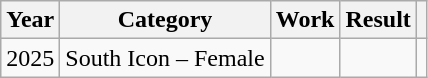<table class="wikitable sortable plainrowheaders">
<tr>
<th scope="col">Year</th>
<th scope="col">Category</th>
<th scope="col">Work</th>
<th scope="col">Result</th>
<th scope="col" class="unsortable"></th>
</tr>
<tr>
<td>2025</td>
<td>South Icon – Female</td>
<td></td>
<td></td>
<td></td>
</tr>
</table>
